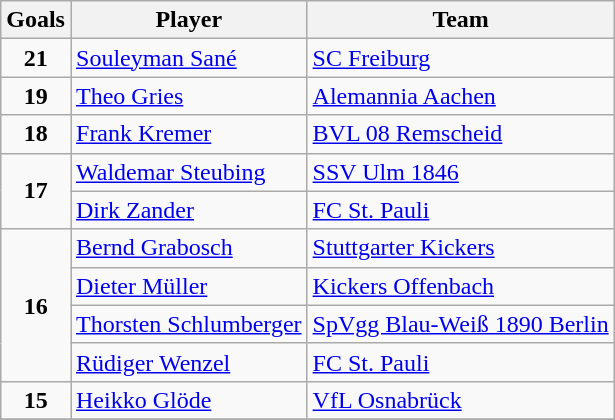<table class="wikitable">
<tr>
<th>Goals</th>
<th>Player</th>
<th>Team</th>
</tr>
<tr>
<td rowspan="1" align=center><strong>21</strong></td>
<td> <a href='#'>Souleyman Sané</a></td>
<td><a href='#'>SC Freiburg</a></td>
</tr>
<tr>
<td rowspan="1" align=center><strong>19</strong></td>
<td> <a href='#'>Theo Gries</a></td>
<td><a href='#'>Alemannia Aachen</a></td>
</tr>
<tr>
<td rowspan="1" align=center><strong>18</strong></td>
<td> <a href='#'>Frank Kremer</a></td>
<td><a href='#'>BVL 08 Remscheid</a></td>
</tr>
<tr>
<td rowspan="2" align=center><strong>17</strong></td>
<td> <a href='#'>Waldemar Steubing</a></td>
<td><a href='#'>SSV Ulm 1846</a></td>
</tr>
<tr>
<td> <a href='#'>Dirk Zander</a></td>
<td><a href='#'>FC St. Pauli</a></td>
</tr>
<tr>
<td rowspan="4" align=center><strong>16</strong></td>
<td> <a href='#'>Bernd Grabosch</a></td>
<td><a href='#'>Stuttgarter Kickers</a></td>
</tr>
<tr>
<td> <a href='#'>Dieter Müller</a></td>
<td><a href='#'>Kickers Offenbach</a></td>
</tr>
<tr>
<td> <a href='#'>Thorsten Schlumberger</a></td>
<td><a href='#'>SpVgg Blau-Weiß 1890 Berlin</a></td>
</tr>
<tr>
<td> <a href='#'>Rüdiger Wenzel</a></td>
<td><a href='#'>FC St. Pauli</a></td>
</tr>
<tr>
<td rowspan="1" align=center><strong>15</strong></td>
<td> <a href='#'>Heikko Glöde</a></td>
<td><a href='#'>VfL Osnabrück</a></td>
</tr>
<tr>
</tr>
</table>
